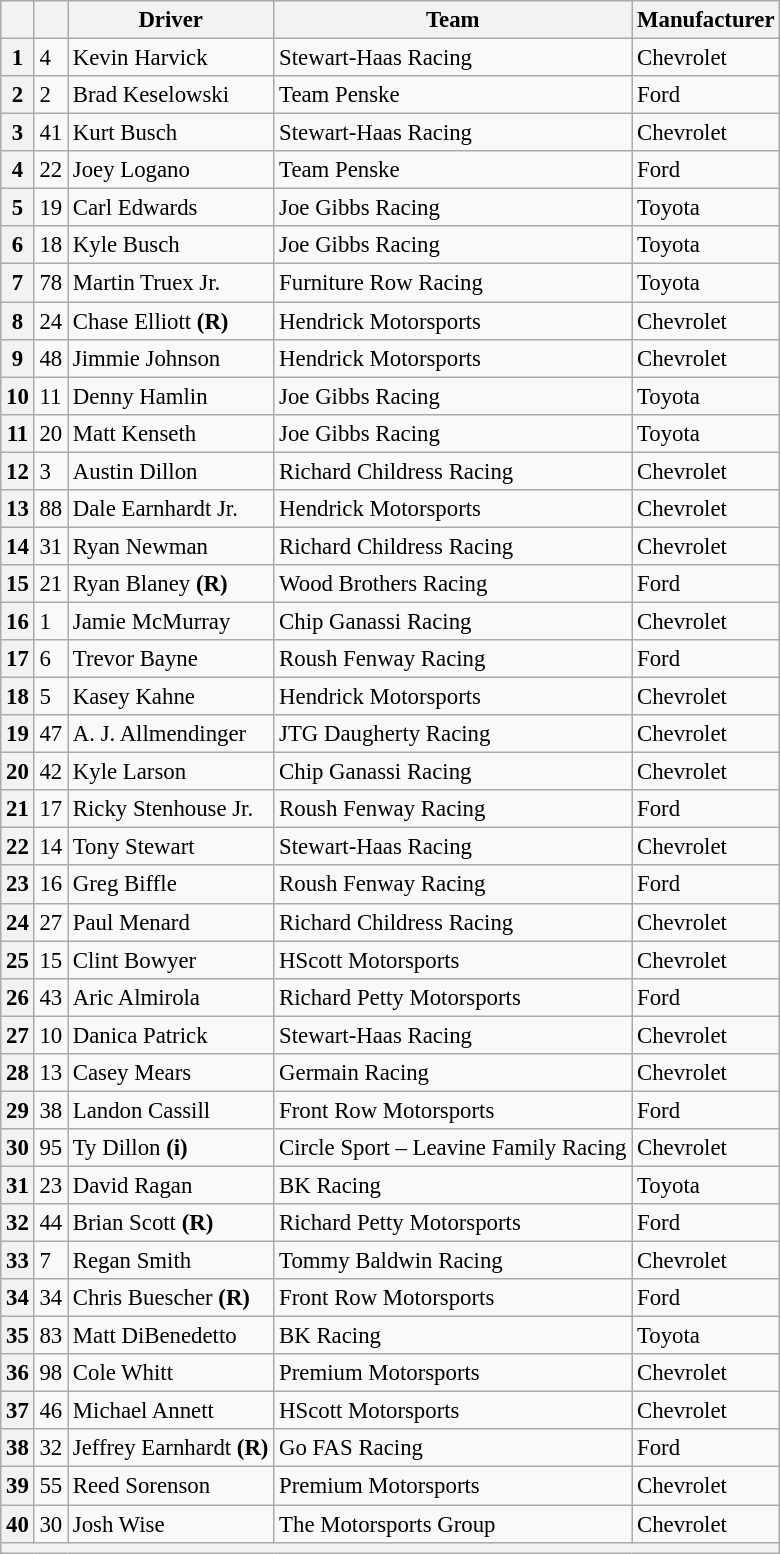<table class="wikitable" style="font-size:95%">
<tr>
<th scope="col"></th>
<th scope="col"></th>
<th scope="col">Driver</th>
<th scope="col">Team</th>
<th scope="col">Manufacturer</th>
</tr>
<tr>
<th scope="row">1</th>
<td>4</td>
<td>Kevin Harvick</td>
<td>Stewart-Haas Racing</td>
<td>Chevrolet</td>
</tr>
<tr>
<th scope="row">2</th>
<td>2</td>
<td>Brad Keselowski</td>
<td>Team Penske</td>
<td>Ford</td>
</tr>
<tr>
<th scope="row">3</th>
<td>41</td>
<td>Kurt Busch</td>
<td>Stewart-Haas Racing</td>
<td>Chevrolet</td>
</tr>
<tr>
<th scope="row">4</th>
<td>22</td>
<td>Joey Logano</td>
<td>Team Penske</td>
<td>Ford</td>
</tr>
<tr>
<th scope="row">5</th>
<td>19</td>
<td>Carl Edwards</td>
<td>Joe Gibbs Racing</td>
<td>Toyota</td>
</tr>
<tr>
<th scope="row">6</th>
<td>18</td>
<td>Kyle Busch</td>
<td>Joe Gibbs Racing</td>
<td>Toyota</td>
</tr>
<tr>
<th scope="row">7</th>
<td>78</td>
<td>Martin Truex Jr.</td>
<td>Furniture Row Racing</td>
<td>Toyota</td>
</tr>
<tr>
<th scope="row">8</th>
<td>24</td>
<td>Chase Elliott <strong>(R)</strong></td>
<td>Hendrick Motorsports</td>
<td>Chevrolet</td>
</tr>
<tr>
<th scope="row">9</th>
<td>48</td>
<td>Jimmie Johnson</td>
<td>Hendrick Motorsports</td>
<td>Chevrolet</td>
</tr>
<tr>
<th scope="row">10</th>
<td>11</td>
<td>Denny Hamlin</td>
<td>Joe Gibbs Racing</td>
<td>Toyota</td>
</tr>
<tr>
<th scope="row">11</th>
<td>20</td>
<td>Matt Kenseth</td>
<td>Joe Gibbs Racing</td>
<td>Toyota</td>
</tr>
<tr>
<th scope="row">12</th>
<td>3</td>
<td>Austin Dillon</td>
<td>Richard Childress Racing</td>
<td>Chevrolet</td>
</tr>
<tr>
<th scope="row">13</th>
<td>88</td>
<td>Dale Earnhardt Jr.</td>
<td>Hendrick Motorsports</td>
<td>Chevrolet</td>
</tr>
<tr>
<th scope="row">14</th>
<td>31</td>
<td>Ryan Newman</td>
<td>Richard Childress Racing</td>
<td>Chevrolet</td>
</tr>
<tr>
<th scope="row">15</th>
<td>21</td>
<td>Ryan Blaney <strong>(R)</strong></td>
<td>Wood Brothers Racing</td>
<td>Ford</td>
</tr>
<tr>
<th scope="row">16</th>
<td>1</td>
<td>Jamie McMurray</td>
<td>Chip Ganassi Racing</td>
<td>Chevrolet</td>
</tr>
<tr>
<th scope="row">17</th>
<td>6</td>
<td>Trevor Bayne</td>
<td>Roush Fenway Racing</td>
<td>Ford</td>
</tr>
<tr>
<th scope="row">18</th>
<td>5</td>
<td>Kasey Kahne</td>
<td>Hendrick Motorsports</td>
<td>Chevrolet</td>
</tr>
<tr>
<th scope="row">19</th>
<td>47</td>
<td>A. J. Allmendinger</td>
<td>JTG Daugherty Racing</td>
<td>Chevrolet</td>
</tr>
<tr>
<th scope="row">20</th>
<td>42</td>
<td>Kyle Larson</td>
<td>Chip Ganassi Racing</td>
<td>Chevrolet</td>
</tr>
<tr>
<th scope="row">21</th>
<td>17</td>
<td>Ricky Stenhouse Jr.</td>
<td>Roush Fenway Racing</td>
<td>Ford</td>
</tr>
<tr>
<th scope="row">22</th>
<td>14</td>
<td>Tony Stewart</td>
<td>Stewart-Haas Racing</td>
<td>Chevrolet</td>
</tr>
<tr>
<th scope="row">23</th>
<td>16</td>
<td>Greg Biffle</td>
<td>Roush Fenway Racing</td>
<td>Ford</td>
</tr>
<tr>
<th scope="row">24</th>
<td>27</td>
<td>Paul Menard</td>
<td>Richard Childress Racing</td>
<td>Chevrolet</td>
</tr>
<tr>
<th scope="row">25</th>
<td>15</td>
<td>Clint Bowyer</td>
<td>HScott Motorsports</td>
<td>Chevrolet</td>
</tr>
<tr>
<th scope="row">26</th>
<td>43</td>
<td>Aric Almirola</td>
<td>Richard Petty Motorsports</td>
<td>Ford</td>
</tr>
<tr>
<th scope="row">27</th>
<td>10</td>
<td>Danica Patrick</td>
<td>Stewart-Haas Racing</td>
<td>Chevrolet</td>
</tr>
<tr>
<th scope="row">28</th>
<td>13</td>
<td>Casey Mears</td>
<td>Germain Racing</td>
<td>Chevrolet</td>
</tr>
<tr>
<th scope="row">29</th>
<td>38</td>
<td>Landon Cassill</td>
<td>Front Row Motorsports</td>
<td>Ford</td>
</tr>
<tr>
<th scope="row">30</th>
<td>95</td>
<td>Ty Dillon <strong>(i)</strong></td>
<td>Circle Sport – Leavine Family Racing</td>
<td>Chevrolet</td>
</tr>
<tr>
<th scope="row">31</th>
<td>23</td>
<td>David Ragan</td>
<td>BK Racing</td>
<td>Toyota</td>
</tr>
<tr>
<th scope="row">32</th>
<td>44</td>
<td>Brian Scott <strong>(R)</strong></td>
<td>Richard Petty Motorsports</td>
<td>Ford</td>
</tr>
<tr>
<th scope="row">33</th>
<td>7</td>
<td>Regan Smith</td>
<td>Tommy Baldwin Racing</td>
<td>Chevrolet</td>
</tr>
<tr>
<th scope="row">34</th>
<td>34</td>
<td>Chris Buescher <strong>(R)</strong></td>
<td>Front Row Motorsports</td>
<td>Ford</td>
</tr>
<tr>
<th scope="row">35</th>
<td>83</td>
<td>Matt DiBenedetto</td>
<td>BK Racing</td>
<td>Toyota</td>
</tr>
<tr>
<th scope="row">36</th>
<td>98</td>
<td>Cole Whitt</td>
<td>Premium Motorsports</td>
<td>Chevrolet</td>
</tr>
<tr>
<th scope="row">37</th>
<td>46</td>
<td>Michael Annett</td>
<td>HScott Motorsports</td>
<td>Chevrolet</td>
</tr>
<tr>
<th scope="row">38</th>
<td>32</td>
<td>Jeffrey Earnhardt <strong>(R)</strong></td>
<td>Go FAS Racing</td>
<td>Ford</td>
</tr>
<tr>
<th scope="row">39</th>
<td>55</td>
<td>Reed Sorenson</td>
<td>Premium Motorsports</td>
<td>Chevrolet</td>
</tr>
<tr>
<th scope="row">40</th>
<td>30</td>
<td>Josh Wise</td>
<td>The Motorsports Group</td>
<td>Chevrolet</td>
</tr>
<tr class="sortbottom">
<th colspan="5"></th>
</tr>
</table>
